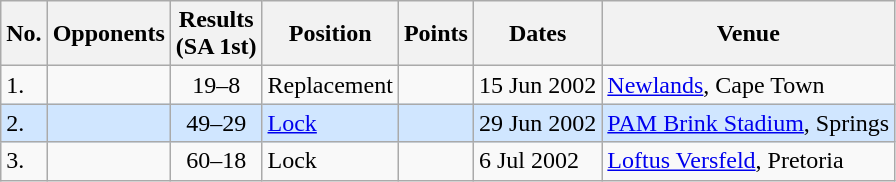<table class="wikitable sortable">
<tr>
<th>No.</th>
<th>Opponents</th>
<th>Results<br>(SA 1st)</th>
<th>Position</th>
<th>Points</th>
<th>Dates</th>
<th>Venue</th>
</tr>
<tr>
<td>1.</td>
<td></td>
<td align="center">19–8</td>
<td>Replacement</td>
<td></td>
<td>15 Jun 2002</td>
<td><a href='#'>Newlands</a>, Cape Town</td>
</tr>
<tr style="background: #D0E6FF;">
<td>2.</td>
<td></td>
<td align="center">49–29</td>
<td><a href='#'>Lock</a></td>
<td></td>
<td>29 Jun 2002</td>
<td><a href='#'>PAM Brink Stadium</a>, Springs</td>
</tr>
<tr>
<td>3.</td>
<td></td>
<td align="center">60–18</td>
<td>Lock</td>
<td></td>
<td>6 Jul 2002</td>
<td><a href='#'>Loftus Versfeld</a>, Pretoria</td>
</tr>
</table>
